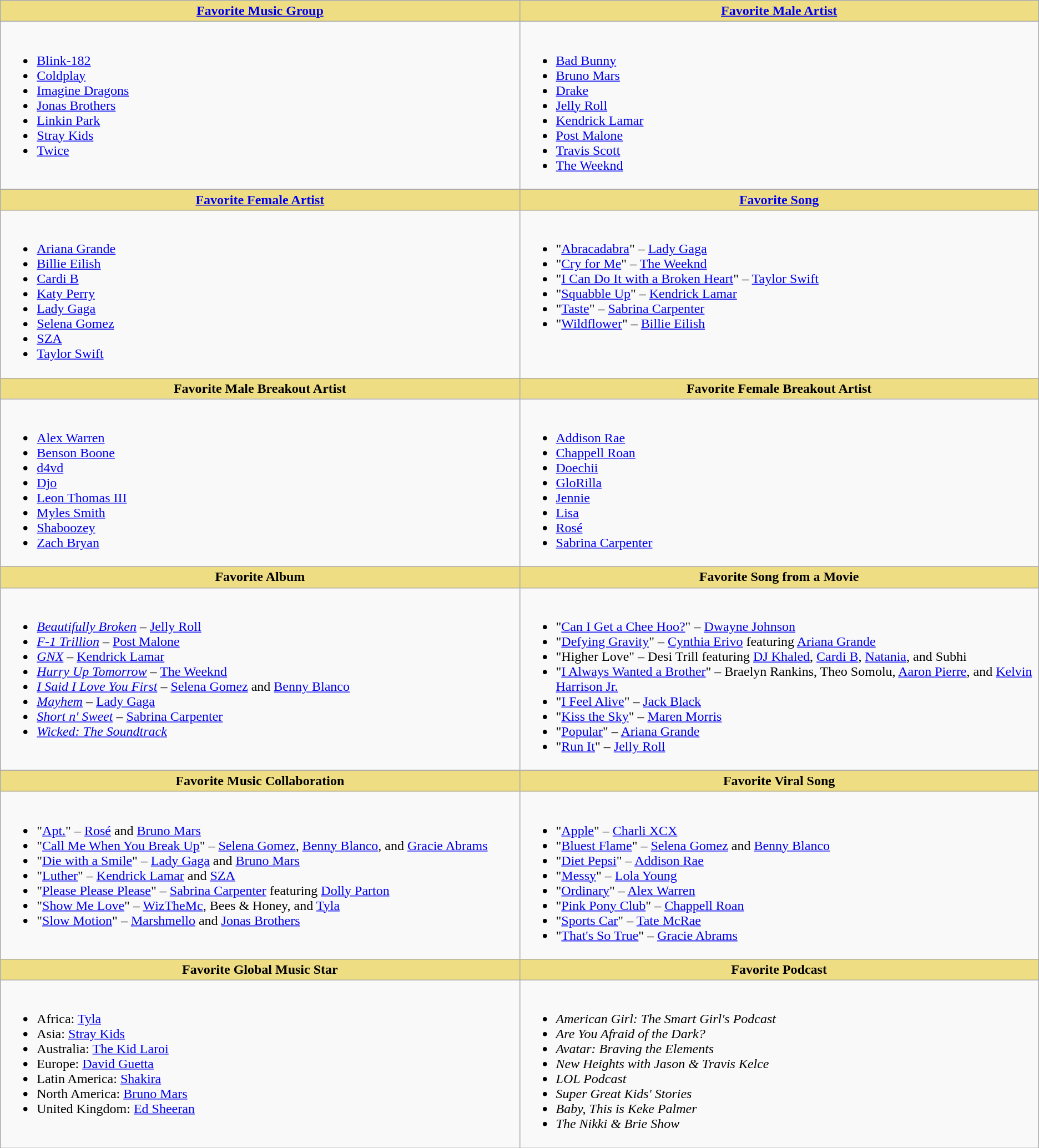<table class="wikitable">
<tr>
<th style="background:#EEDD82; width:50%"><a href='#'>Favorite Music Group</a></th>
<th style="background:#EEDD82; width:50%"><a href='#'>Favorite Male Artist</a></th>
</tr>
<tr>
<td valign="top"><br><ul><li><a href='#'>Blink-182</a></li><li><a href='#'>Coldplay</a></li><li><a href='#'>Imagine Dragons</a></li><li><a href='#'>Jonas Brothers</a></li><li><a href='#'>Linkin Park</a></li><li><a href='#'>Stray Kids</a></li><li><a href='#'>Twice</a></li></ul></td>
<td valign="top"><br><ul><li><a href='#'>Bad Bunny</a></li><li><a href='#'>Bruno Mars</a></li><li><a href='#'>Drake</a></li><li><a href='#'>Jelly Roll</a></li><li><a href='#'>Kendrick Lamar</a></li><li><a href='#'>Post Malone</a></li><li><a href='#'>Travis Scott</a></li><li><a href='#'>The Weeknd</a></li></ul></td>
</tr>
<tr>
<th style="background:#EEDD82; width:50%"><a href='#'>Favorite Female Artist</a></th>
<th style="background:#EEDD82; width:50%"><a href='#'>Favorite Song</a></th>
</tr>
<tr>
<td valign="top"><br><ul><li><a href='#'>Ariana Grande</a></li><li><a href='#'>Billie Eilish</a></li><li><a href='#'>Cardi B</a></li><li><a href='#'>Katy Perry</a></li><li><a href='#'>Lady Gaga</a></li><li><a href='#'>Selena Gomez</a></li><li><a href='#'>SZA</a></li><li><a href='#'>Taylor Swift</a></li></ul></td>
<td valign="top"><br><ul><li>"<a href='#'>Abracadabra</a>" – <a href='#'>Lady Gaga</a></li><li>"<a href='#'>Cry for Me</a>" – <a href='#'>The Weeknd</a></li><li>"<a href='#'>I Can Do It with a Broken Heart</a>" – <a href='#'>Taylor Swift</a></li><li>"<a href='#'>Squabble Up</a>" – <a href='#'>Kendrick Lamar</a></li><li>"<a href='#'>Taste</a>" – <a href='#'>Sabrina Carpenter</a></li><li>"<a href='#'>Wildflower</a>" – <a href='#'>Billie Eilish</a></li></ul></td>
</tr>
<tr>
<th style="background:#EEDD82; width:50%">Favorite Male Breakout Artist</th>
<th style="background:#EEDD82; width:50%">Favorite Female Breakout Artist</th>
</tr>
<tr>
<td valign="top"><br><ul><li><a href='#'>Alex Warren</a></li><li><a href='#'>Benson Boone</a></li><li><a href='#'>d4vd</a></li><li><a href='#'>Djo</a></li><li><a href='#'>Leon Thomas III</a></li><li><a href='#'>Myles Smith</a></li><li><a href='#'>Shaboozey</a></li><li><a href='#'>Zach Bryan</a></li></ul></td>
<td valign="top"><br><ul><li><a href='#'>Addison Rae</a></li><li><a href='#'>Chappell Roan</a></li><li><a href='#'>Doechii</a></li><li><a href='#'>GloRilla</a></li><li><a href='#'>Jennie</a></li><li><a href='#'>Lisa</a></li><li><a href='#'>Rosé</a></li><li><a href='#'>Sabrina Carpenter</a></li></ul></td>
</tr>
<tr>
<th style="background:#EEDD82; width:50%">Favorite Album</th>
<th style="background:#EEDD82; width:50%">Favorite Song from a Movie</th>
</tr>
<tr>
<td valign="top"><br><ul><li><em><a href='#'>Beautifully Broken</a></em> – <a href='#'>Jelly Roll</a></li><li><em><a href='#'>F-1 Trillion</a></em> – <a href='#'>Post Malone</a></li><li><em><a href='#'>GNX</a></em> – <a href='#'>Kendrick Lamar</a></li><li><em><a href='#'>Hurry Up Tomorrow</a></em> – <a href='#'>The Weeknd</a></li><li><em><a href='#'>I Said I Love You First</a></em> – <a href='#'>Selena Gomez</a> and <a href='#'>Benny Blanco</a></li><li><em><a href='#'>Mayhem</a></em> – <a href='#'>Lady Gaga</a></li><li><em><a href='#'>Short n' Sweet</a></em> – <a href='#'>Sabrina Carpenter</a></li><li><em><a href='#'>Wicked: The Soundtrack</a></em></li></ul></td>
<td valign="top"><br><ul><li>"<a href='#'>Can I Get a Chee Hoo?</a>" – <a href='#'>Dwayne Johnson</a> </li><li>"<a href='#'>Defying Gravity</a>" – <a href='#'>Cynthia Erivo</a> featuring <a href='#'>Ariana Grande</a> </li><li>"Higher Love" – Desi Trill featuring <a href='#'>DJ Khaled</a>, <a href='#'>Cardi B</a>, <a href='#'>Natania</a>, and Subhi </li><li>"<a href='#'>I Always Wanted a Brother</a>" – Braelyn Rankins, Theo Somolu, <a href='#'>Aaron Pierre</a>, and <a href='#'>Kelvin Harrison Jr.</a> </li><li>"<a href='#'>I Feel Alive</a>" – <a href='#'>Jack Black</a> </li><li>"<a href='#'>Kiss the Sky</a>" – <a href='#'>Maren Morris</a> </li><li>"<a href='#'>Popular</a>" – <a href='#'>Ariana Grande</a> </li><li>"<a href='#'>Run It</a>" – <a href='#'>Jelly Roll</a> </li></ul></td>
</tr>
<tr>
<th style="background:#EEDD82; width:50%">Favorite Music Collaboration</th>
<th style="background:#EEDD82; width:50%">Favorite Viral Song</th>
</tr>
<tr>
<td valign="top"><br><ul><li>"<a href='#'>Apt.</a>" – <a href='#'>Rosé</a> and <a href='#'>Bruno Mars</a></li><li>"<a href='#'>Call Me When You Break Up</a>" – <a href='#'>Selena Gomez</a>, <a href='#'>Benny Blanco</a>, and <a href='#'>Gracie Abrams</a></li><li>"<a href='#'>Die with a Smile</a>" – <a href='#'>Lady Gaga</a> and <a href='#'>Bruno Mars</a></li><li>"<a href='#'>Luther</a>" – <a href='#'>Kendrick Lamar</a> and <a href='#'>SZA</a></li><li>"<a href='#'>Please Please Please</a>" – <a href='#'>Sabrina Carpenter</a> featuring <a href='#'>Dolly Parton</a></li><li>"<a href='#'>Show Me Love</a>" – <a href='#'>WizTheMc</a>, Bees & Honey, and <a href='#'>Tyla</a></li><li>"<a href='#'>Slow Motion</a>" – <a href='#'>Marshmello</a> and <a href='#'>Jonas Brothers</a></li></ul></td>
<td valign="top"><br><ul><li>"<a href='#'>Apple</a>" – <a href='#'>Charli XCX</a></li><li>"<a href='#'>Bluest Flame</a>" – <a href='#'>Selena Gomez</a> and <a href='#'>Benny Blanco</a></li><li>"<a href='#'>Diet Pepsi</a>" – <a href='#'>Addison Rae</a></li><li>"<a href='#'>Messy</a>" – <a href='#'>Lola Young</a></li><li>"<a href='#'>Ordinary</a>" – <a href='#'>Alex Warren</a></li><li>"<a href='#'>Pink Pony Club</a>" – <a href='#'>Chappell Roan</a></li><li>"<a href='#'>Sports Car</a>" – <a href='#'>Tate McRae</a></li><li>"<a href='#'>That's So True</a>" – <a href='#'>Gracie Abrams</a></li></ul></td>
</tr>
<tr>
<th style="background:#EEDD82; width:50%">Favorite Global Music Star</th>
<th style="background:#EEDD82; width:50%">Favorite Podcast</th>
</tr>
<tr>
<td valign="top"><br><ul><li>Africa: <a href='#'>Tyla</a></li><li>Asia: <a href='#'>Stray Kids</a></li><li>Australia: <a href='#'>The Kid Laroi</a></li><li>Europe: <a href='#'>David Guetta</a></li><li>Latin America: <a href='#'>Shakira</a></li><li>North America: <a href='#'>Bruno Mars</a></li><li>United Kingdom: <a href='#'>Ed Sheeran</a></li></ul></td>
<td valign="top"><br><ul><li><em>American Girl: The Smart Girl's Podcast</em></li><li><em>Are You Afraid of the Dark?</em></li><li><em>Avatar: Braving the Elements</em></li><li><em>New Heights with Jason & Travis Kelce</em></li><li><em>LOL Podcast</em></li><li><em>Super Great Kids' Stories</em></li><li><em>Baby, This is Keke Palmer</em></li><li><em>The Nikki & Brie Show</em></li></ul></td>
</tr>
</table>
